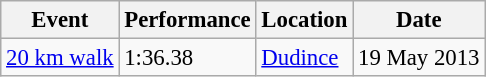<table class="wikitable" style="border-collapse: collapse; font-size: 95%; margin-bottom: 10px;">
<tr>
<th scope="col">Event</th>
<th scope="col">Performance</th>
<th scope="col">Location</th>
<th scope="col">Date</th>
</tr>
<tr>
<td><a href='#'>20 km walk</a></td>
<td>1:36.38</td>
<td><a href='#'>Dudince</a></td>
<td>19 May 2013</td>
</tr>
</table>
